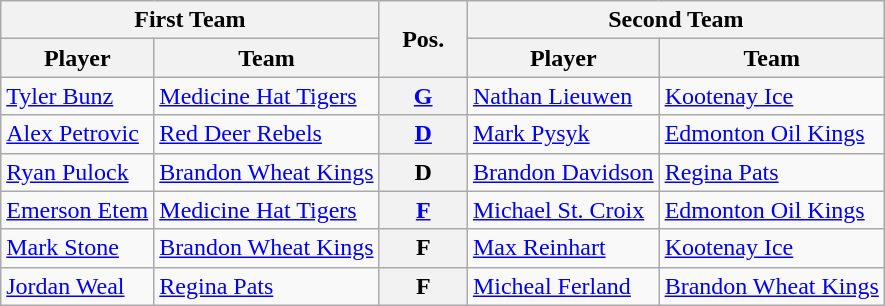<table class="wikitable">
<tr>
<th colspan="2">First Team</th>
<th style="width:10%;" rowspan="2">Pos.</th>
<th colspan="2">Second Team</th>
</tr>
<tr>
<th>Player</th>
<th>Team</th>
<th>Player</th>
<th>Team</th>
</tr>
<tr>
<td><a href='#'>Tyler Bunz</a></td>
<td><a href='#'>Medicine Hat Tigers</a></td>
<th style="text-align:center;"><a href='#'>G</a></th>
<td><a href='#'>Nathan Lieuwen</a></td>
<td><a href='#'>Kootenay Ice</a></td>
</tr>
<tr>
<td><a href='#'>Alex Petrovic</a></td>
<td><a href='#'>Red Deer Rebels</a></td>
<th style="text-align:center;"><a href='#'>D</a></th>
<td><a href='#'>Mark Pysyk</a></td>
<td><a href='#'>Edmonton Oil Kings</a></td>
</tr>
<tr>
<td><a href='#'>Ryan Pulock</a></td>
<td><a href='#'>Brandon Wheat Kings</a></td>
<th style="text-align:center;">D</th>
<td><a href='#'>Brandon Davidson</a></td>
<td><a href='#'>Regina Pats</a></td>
</tr>
<tr>
<td><a href='#'>Emerson Etem</a></td>
<td><a href='#'>Medicine Hat Tigers</a></td>
<th style="text-align:center;"><a href='#'>F</a></th>
<td><a href='#'>Michael St. Croix</a></td>
<td><a href='#'>Edmonton Oil Kings</a></td>
</tr>
<tr>
<td><a href='#'>Mark Stone</a></td>
<td><a href='#'>Brandon Wheat Kings</a></td>
<th style="text-align:center;">F</th>
<td><a href='#'>Max Reinhart</a></td>
<td><a href='#'>Kootenay Ice</a></td>
</tr>
<tr>
<td><a href='#'>Jordan Weal</a></td>
<td><a href='#'>Regina Pats</a></td>
<th style="text-align:center;">F</th>
<td><a href='#'>Micheal Ferland</a></td>
<td><a href='#'>Brandon Wheat Kings</a></td>
</tr>
</table>
